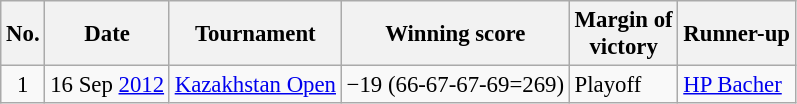<table class="wikitable" style="font-size:95%;">
<tr>
<th>No.</th>
<th>Date</th>
<th>Tournament</th>
<th>Winning score</th>
<th>Margin of<br>victory</th>
<th>Runner-up</th>
</tr>
<tr>
<td align=center>1</td>
<td align=right>16 Sep <a href='#'>2012</a></td>
<td><a href='#'>Kazakhstan Open</a></td>
<td>−19 (66-67-67-69=269)</td>
<td>Playoff</td>
<td> <a href='#'>HP Bacher</a></td>
</tr>
</table>
